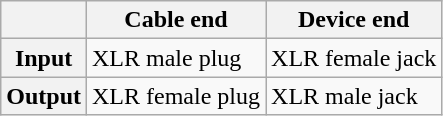<table class="wikitable">
<tr>
<th></th>
<th>Cable end</th>
<th>Device end</th>
</tr>
<tr>
<th>Input</th>
<td>XLR male plug</td>
<td>XLR female jack</td>
</tr>
<tr>
<th>Output</th>
<td>XLR female plug</td>
<td>XLR male jack</td>
</tr>
</table>
